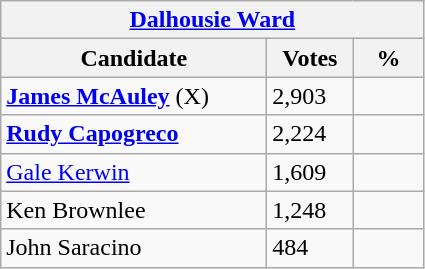<table class="wikitable">
<tr>
<th colspan="3"><a href='#'>Dalhousie Ward</a></th>
</tr>
<tr>
<th style="width: 170px">Candidate</th>
<th style="width: 50px">Votes</th>
<th style="width: 40px">%</th>
</tr>
<tr>
<td><strong><a href='#'>James McAuley</a></strong> (X)</td>
<td>2,903</td>
<td></td>
</tr>
<tr>
<td><strong><a href='#'>Rudy Capogreco</a></strong></td>
<td>2,224</td>
<td></td>
</tr>
<tr>
<td><a href='#'>Gale Kerwin</a></td>
<td>1,609</td>
<td></td>
</tr>
<tr>
<td>Ken Brownlee</td>
<td>1,248</td>
<td></td>
</tr>
<tr>
<td>John Saracino</td>
<td>484</td>
<td></td>
</tr>
</table>
